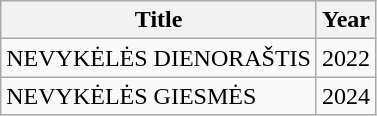<table class="wikitable">
<tr>
<th>Title</th>
<th>Year</th>
</tr>
<tr>
<td>NEVYKĖLĖS DIENORAŠTIS</td>
<td>2022</td>
</tr>
<tr>
<td>NEVYKĖLĖS GIESMĖS</td>
<td>2024</td>
</tr>
</table>
